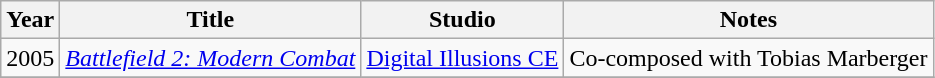<table class="wikitable plainrowheaders">
<tr>
<th>Year</th>
<th>Title</th>
<th>Studio</th>
<th>Notes</th>
</tr>
<tr>
<td>2005</td>
<td><em><a href='#'>Battlefield 2: Modern Combat</a></em></td>
<td><a href='#'>Digital Illusions CE</a></td>
<td>Co-composed with Tobias Marberger</td>
</tr>
<tr>
</tr>
</table>
